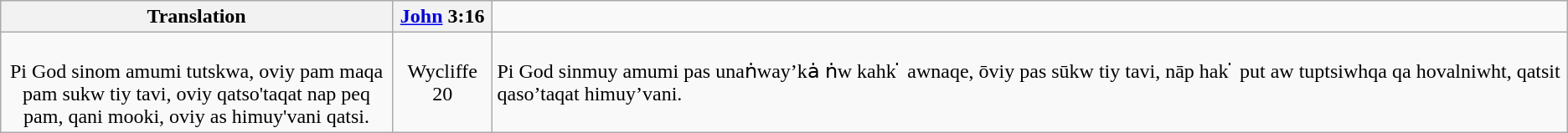<table class="wikitable">
<tr>
<th align="center" width="25%">Translation</th>
<th><a href='#'>John</a> 3:16</th>
</tr>
<tr>
<td align="center"><br>Pi God sinom amumi tutskwa, oviy pam maqa pam sukw tiy tavi, oviy qatso'taqat nap peq pam, qani mooki, oviy as himuy'vani qatsi.</td>
<td align="center">Wycliffe 20</td>
<td>Pi God sinmuy amumi pas unaṅway’kȧ ṅw kahk ̇ awnaqe, ōviy pas sūkw tiy tavi, nāp hak ̇ put aw tuptsiwhqa qa hovalniwht, qatsit qaso’taqat himuy’vani.</td>
</tr>
</table>
